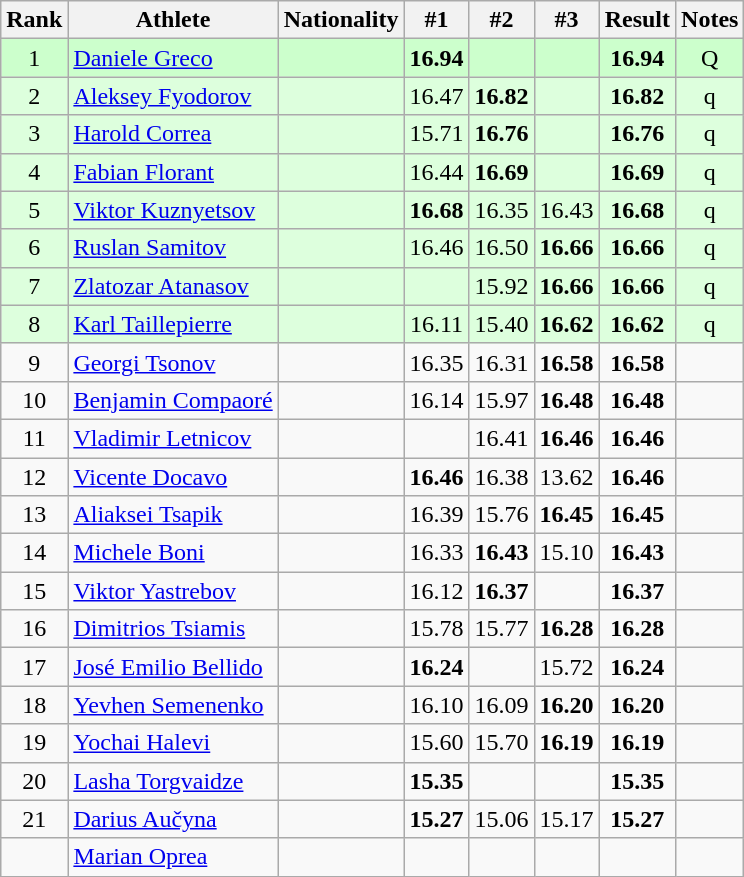<table class="wikitable sortable" style="text-align:center">
<tr>
<th>Rank</th>
<th>Athlete</th>
<th>Nationality</th>
<th>#1</th>
<th>#2</th>
<th>#3</th>
<th>Result</th>
<th>Notes</th>
</tr>
<tr bgcolor=ccffcc>
<td>1</td>
<td align=left><a href='#'>Daniele Greco</a></td>
<td align=left></td>
<td><strong>16.94</strong></td>
<td></td>
<td></td>
<td><strong>16.94</strong></td>
<td>Q</td>
</tr>
<tr bgcolor=ddffdd>
<td>2</td>
<td align=left><a href='#'>Aleksey Fyodorov</a></td>
<td align=left></td>
<td>16.47</td>
<td><strong>16.82</strong></td>
<td></td>
<td><strong>16.82</strong></td>
<td>q</td>
</tr>
<tr bgcolor=ddffdd>
<td>3</td>
<td align=left><a href='#'>Harold Correa</a></td>
<td align=left></td>
<td>15.71</td>
<td><strong>16.76</strong></td>
<td></td>
<td><strong>16.76</strong></td>
<td>q</td>
</tr>
<tr bgcolor=ddffdd>
<td>4</td>
<td align=left><a href='#'>Fabian Florant</a></td>
<td align=left></td>
<td>16.44</td>
<td><strong>16.69</strong></td>
<td></td>
<td><strong>16.69</strong></td>
<td>q</td>
</tr>
<tr bgcolor=ddffdd>
<td>5</td>
<td align=left><a href='#'>Viktor Kuznyetsov</a></td>
<td align=left></td>
<td><strong>16.68</strong></td>
<td>16.35</td>
<td>16.43</td>
<td><strong>16.68</strong></td>
<td>q</td>
</tr>
<tr bgcolor=ddffdd>
<td>6</td>
<td align=left><a href='#'>Ruslan Samitov</a></td>
<td align=left></td>
<td>16.46</td>
<td>16.50</td>
<td><strong>16.66</strong></td>
<td><strong>16.66</strong></td>
<td>q</td>
</tr>
<tr bgcolor=ddffdd>
<td>7</td>
<td align=left><a href='#'>Zlatozar Atanasov</a></td>
<td align=left></td>
<td></td>
<td>15.92</td>
<td><strong>16.66</strong></td>
<td><strong>16.66</strong></td>
<td>q</td>
</tr>
<tr bgcolor=ddffdd>
<td>8</td>
<td align=left><a href='#'>Karl Taillepierre</a></td>
<td align=left></td>
<td>16.11</td>
<td>15.40</td>
<td><strong>16.62</strong></td>
<td><strong>16.62</strong></td>
<td>q</td>
</tr>
<tr>
<td>9</td>
<td align=left><a href='#'>Georgi Tsonov</a></td>
<td align=left></td>
<td>16.35</td>
<td>16.31</td>
<td><strong>16.58</strong></td>
<td><strong>16.58</strong></td>
<td></td>
</tr>
<tr>
<td>10</td>
<td align=left><a href='#'>Benjamin Compaoré</a></td>
<td align=left></td>
<td>16.14</td>
<td>15.97</td>
<td><strong>16.48</strong></td>
<td><strong>16.48</strong></td>
<td></td>
</tr>
<tr>
<td>11</td>
<td align=left><a href='#'>Vladimir Letnicov</a></td>
<td align=left></td>
<td></td>
<td>16.41</td>
<td><strong>16.46</strong></td>
<td><strong>16.46</strong></td>
<td></td>
</tr>
<tr>
<td>12</td>
<td align=left><a href='#'>Vicente Docavo</a></td>
<td align=left></td>
<td><strong>16.46</strong></td>
<td>16.38</td>
<td>13.62</td>
<td><strong>16.46</strong></td>
<td></td>
</tr>
<tr>
<td>13</td>
<td align=left><a href='#'>Aliaksei Tsapik</a></td>
<td align=left></td>
<td>16.39</td>
<td>15.76</td>
<td><strong>16.45</strong></td>
<td><strong>16.45</strong></td>
<td></td>
</tr>
<tr>
<td>14</td>
<td align=left><a href='#'>Michele Boni</a></td>
<td align=left></td>
<td>16.33</td>
<td><strong>16.43</strong></td>
<td>15.10</td>
<td><strong>16.43</strong></td>
<td></td>
</tr>
<tr>
<td>15</td>
<td align=left><a href='#'>Viktor Yastrebov</a></td>
<td align=left></td>
<td>16.12</td>
<td><strong>16.37</strong></td>
<td></td>
<td><strong>16.37</strong></td>
<td></td>
</tr>
<tr>
<td>16</td>
<td align=left><a href='#'>Dimitrios Tsiamis</a></td>
<td align=left></td>
<td>15.78</td>
<td>15.77</td>
<td><strong>16.28</strong></td>
<td><strong>16.28</strong></td>
<td></td>
</tr>
<tr>
<td>17</td>
<td align=left><a href='#'>José Emilio Bellido</a></td>
<td align=left></td>
<td><strong>16.24</strong></td>
<td></td>
<td>15.72</td>
<td><strong>16.24</strong></td>
<td></td>
</tr>
<tr>
<td>18</td>
<td align=left><a href='#'>Yevhen Semenenko</a></td>
<td align=left></td>
<td>16.10</td>
<td>16.09</td>
<td><strong>16.20</strong></td>
<td><strong>16.20</strong></td>
<td></td>
</tr>
<tr>
<td>19</td>
<td align=left><a href='#'>Yochai Halevi</a></td>
<td align=left></td>
<td>15.60</td>
<td>15.70</td>
<td><strong>16.19</strong></td>
<td><strong>16.19</strong></td>
<td></td>
</tr>
<tr>
<td>20</td>
<td align=left><a href='#'>Lasha Torgvaidze</a></td>
<td align=left></td>
<td><strong>15.35</strong></td>
<td></td>
<td></td>
<td><strong>15.35</strong></td>
<td></td>
</tr>
<tr>
<td>21</td>
<td align=left><a href='#'>Darius Aučyna</a></td>
<td align=left></td>
<td><strong>15.27</strong></td>
<td>15.06</td>
<td>15.17</td>
<td><strong>15.27</strong></td>
<td></td>
</tr>
<tr>
<td></td>
<td align=left><a href='#'>Marian Oprea</a></td>
<td align=left></td>
<td></td>
<td></td>
<td></td>
<td><strong></strong></td>
<td></td>
</tr>
</table>
